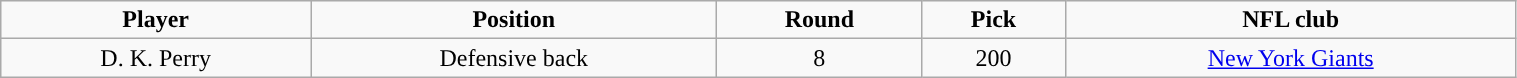<table class="wikitable" width="80%">
<tr align="center">
<td><strong>Player</strong></td>
<td><strong>Position</strong></td>
<td><strong>Round</strong></td>
<td><strong>Pick</strong></td>
<td><strong>NFL club</strong></td>
</tr>
<tr align="center" bgcolor="">
<td>D. K. Perry</td>
<td>Defensive back</td>
<td>8</td>
<td>200</td>
<td><a href='#'>New York Giants</a></td>
</tr>
</table>
